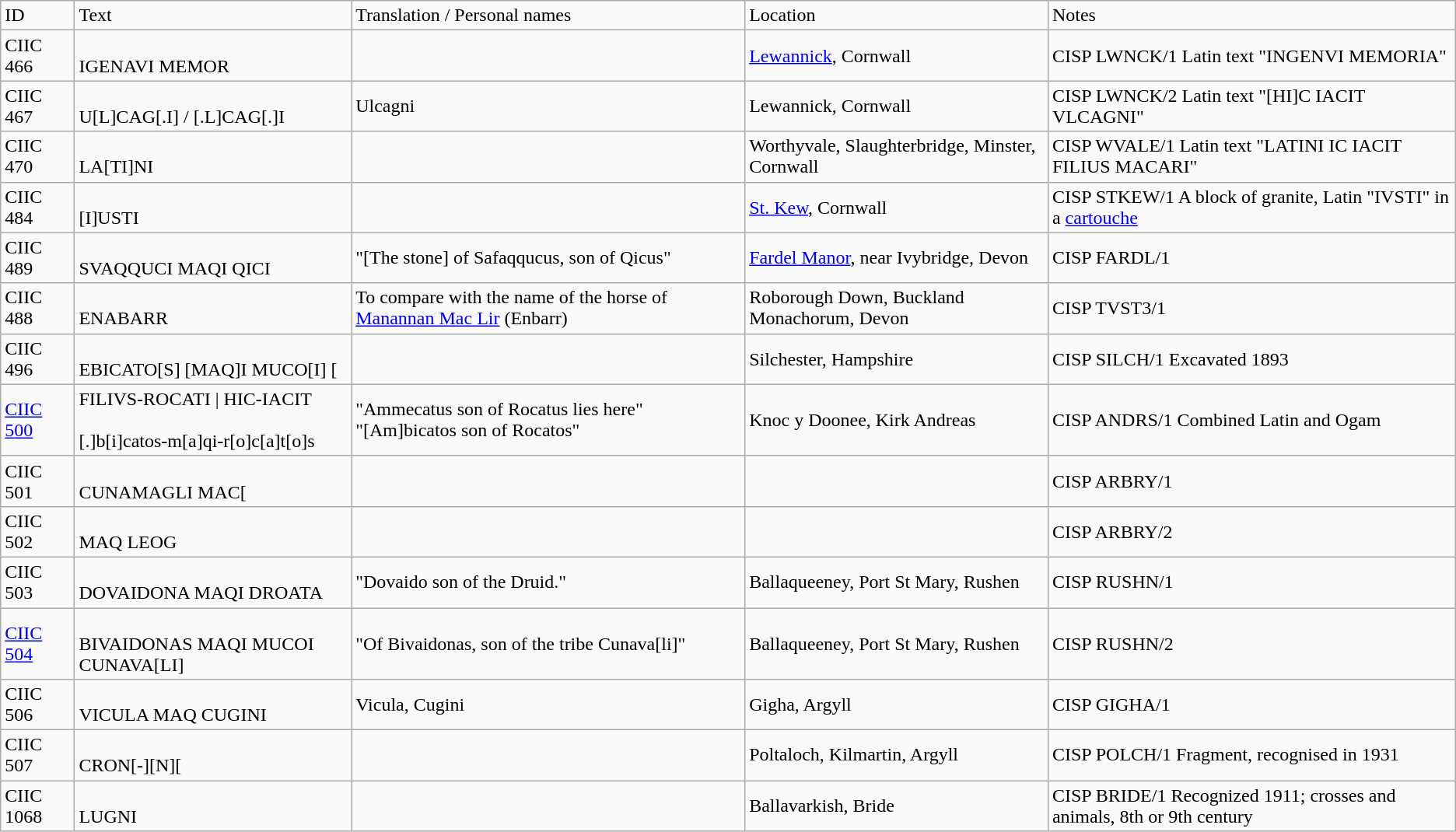<table class="wikitable" style="text-align:left;">
<tr>
<td>ID</td>
<td>Text</td>
<td>Translation / Personal names</td>
<td>Location</td>
<td>Notes</td>
</tr>
<tr>
<td>CIIC 466</td>
<td><br>IGENAVI MEMOR</td>
<td></td>
<td><a href='#'>Lewannick</a>, Cornwall</td>
<td>CISP LWNCK/1 Latin text "INGENVI MEMORIA"</td>
</tr>
<tr>
<td>CIIC 467</td>
<td><br>U[L]CAG[.I] / [.L]CAG[.]I</td>
<td>Ulcagni</td>
<td>Lewannick, Cornwall</td>
<td>CISP LWNCK/2 Latin text "[HI]C IACIT VLCAGNI"</td>
</tr>
<tr>
<td>CIIC 470</td>
<td><br>LA[TI]NI</td>
<td></td>
<td>Worthyvale, Slaughterbridge, Minster, Cornwall</td>
<td>CISP WVALE/1 Latin text "LATINI IC IACIT FILIUS MACARI"</td>
</tr>
<tr>
<td>CIIC 484</td>
<td><br>[I]USTI</td>
<td></td>
<td><a href='#'>St. Kew</a>, Cornwall</td>
<td>CISP STKEW/1 A block of granite, Latin "IVSTI" in a <a href='#'>cartouche</a></td>
</tr>
<tr>
<td>CIIC 489</td>
<td><br>SVAQQUCI MAQI QICI</td>
<td>"[The stone] of Safaqqucus, son of Qicus"</td>
<td><a href='#'>Fardel Manor</a>, near Ivybridge, Devon</td>
<td>CISP FARDL/1</td>
</tr>
<tr>
<td>CIIC 488</td>
<td><br>ENABARR</td>
<td>To compare with the name of the horse of <a href='#'>Manannan Mac Lir</a> (Enbarr)</td>
<td>Roborough Down, Buckland Monachorum, Devon</td>
<td>CISP TVST3/1</td>
</tr>
<tr>
<td>CIIC 496</td>
<td><br>EBICATO[S] [MAQ]I MUCO[I] [</td>
<td></td>
<td>Silchester, Hampshire</td>
<td>CISP SILCH/1 Excavated 1893</td>
</tr>
<tr>
<td><a href='#'>CIIC 500</a></td>
<td AMMECATI>FILIVS-ROCATI | HIC-IACIT<br><br><span>[.]b[i]catos-m[a]qi-r[o]c[a]t[o]s</span></td>
<td>"Ammecatus son of Rocatus lies here"<br>"[Am]bicatos son of Rocatos"</td>
<td>Knoc y Doonee, Kirk Andreas</td>
<td>CISP ANDRS/1 Combined Latin and Ogam</td>
</tr>
<tr>
<td>CIIC 501</td>
<td><br>CUNAMAGLI MAC[</td>
<td></td>
<td></td>
<td>CISP ARBRY/1</td>
</tr>
<tr>
<td>CIIC 502</td>
<td><br>MAQ LEOG</td>
<td></td>
<td></td>
<td>CISP ARBRY/2</td>
</tr>
<tr>
<td>CIIC 503</td>
<td><br>DOVAIDONA MAQI DROATA</td>
<td>"Dovaido son of the Druid."</td>
<td>Ballaqueeney, Port St Mary, Rushen</td>
<td>CISP RUSHN/1</td>
</tr>
<tr>
<td><a href='#'>CIIC 504</a></td>
<td>  <br> BIVAIDONAS MAQI MUCOI CUNAVA[LI]</td>
<td>"Of Bivaidonas, son of the tribe Cunava[li]"</td>
<td>Ballaqueeney, Port St Mary, Rushen</td>
<td>CISP RUSHN/2</td>
</tr>
<tr>
<td>CIIC 506</td>
<td><br>VICULA MAQ CUGINI</td>
<td>Vicula, Cugini</td>
<td>Gigha, Argyll</td>
<td>CISP GIGHA/1</td>
</tr>
<tr>
<td>CIIC 507</td>
<td><br>CRON[-][N][</td>
<td></td>
<td>Poltaloch, Kilmartin, Argyll</td>
<td>CISP POLCH/1 Fragment, recognised in 1931</td>
</tr>
<tr>
<td>CIIC 1068</td>
<td><br>LUGNI</td>
<td></td>
<td>Ballavarkish, Bride</td>
<td>CISP BRIDE/1 Recognized 1911; crosses and animals, 8th or 9th century</td>
</tr>
</table>
